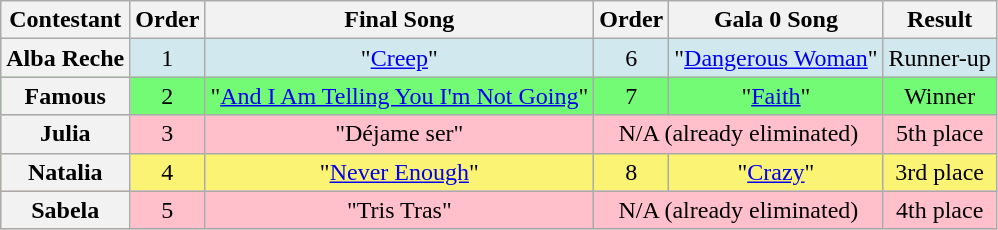<table class="wikitable plainrowheaders" style="text-align:center;">
<tr>
<th scope="col">Contestant</th>
<th scope="col">Order</th>
<th scope="col">Final Song</th>
<th scope="col">Order</th>
<th scope="col">Gala 0 Song</th>
<th scope="col">Result</th>
</tr>
<tr style="background-color: rgb(209, 232, 239);">
<th scope="row">Alba Reche</th>
<td>1</td>
<td>"<a href='#'>Creep</a>"</td>
<td>6</td>
<td>"<a href='#'>Dangerous Woman</a>"</td>
<td>Runner-up</td>
</tr>
<tr style="background-color: rgb(115, 251, 118);">
<th scope="row">Famous</th>
<td>2</td>
<td>"<a href='#'>And I Am Telling You I'm Not Going</a>"</td>
<td>7</td>
<td>"<a href='#'>Faith</a>"</td>
<td>Winner</td>
</tr>
<tr style="background:pink;">
<th scope="row">Julia</th>
<td>3</td>
<td>"Déjame ser"</td>
<td colspan="2">N/A (already eliminated)</td>
<td>5th place</td>
</tr>
<tr style="background-color: rgb(251, 243, 115);">
<th scope="row">Natalia</th>
<td>4</td>
<td>"<a href='#'>Never Enough</a>"</td>
<td>8</td>
<td>"<a href='#'>Crazy</a>"</td>
<td>3rd place</td>
</tr>
<tr style="background:pink;">
<th scope="row">Sabela</th>
<td>5</td>
<td>"Tris Tras"</td>
<td colspan="2">N/A (already eliminated)</td>
<td>4th place</td>
</tr>
</table>
